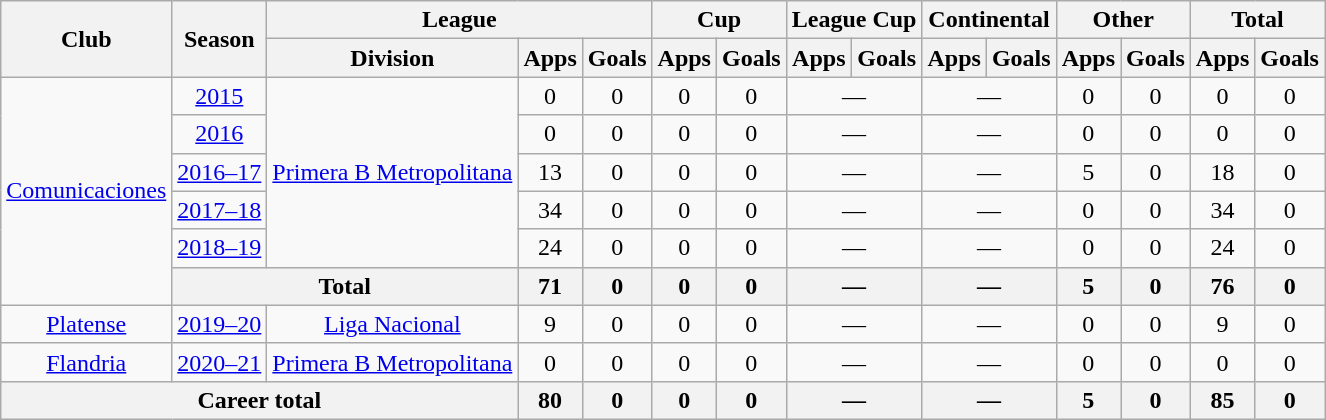<table class="wikitable" style="text-align:center">
<tr>
<th rowspan="2">Club</th>
<th rowspan="2">Season</th>
<th colspan="3">League</th>
<th colspan="2">Cup</th>
<th colspan="2">League Cup</th>
<th colspan="2">Continental</th>
<th colspan="2">Other</th>
<th colspan="2">Total</th>
</tr>
<tr>
<th>Division</th>
<th>Apps</th>
<th>Goals</th>
<th>Apps</th>
<th>Goals</th>
<th>Apps</th>
<th>Goals</th>
<th>Apps</th>
<th>Goals</th>
<th>Apps</th>
<th>Goals</th>
<th>Apps</th>
<th>Goals</th>
</tr>
<tr>
<td rowspan="6"><a href='#'>Comunicaciones</a></td>
<td><a href='#'>2015</a></td>
<td rowspan="5"><a href='#'>Primera B Metropolitana</a></td>
<td>0</td>
<td>0</td>
<td>0</td>
<td>0</td>
<td colspan="2">—</td>
<td colspan="2">—</td>
<td>0</td>
<td>0</td>
<td>0</td>
<td>0</td>
</tr>
<tr>
<td><a href='#'>2016</a></td>
<td>0</td>
<td>0</td>
<td>0</td>
<td>0</td>
<td colspan="2">—</td>
<td colspan="2">—</td>
<td>0</td>
<td>0</td>
<td>0</td>
<td>0</td>
</tr>
<tr>
<td><a href='#'>2016–17</a></td>
<td>13</td>
<td>0</td>
<td>0</td>
<td>0</td>
<td colspan="2">—</td>
<td colspan="2">—</td>
<td>5</td>
<td>0</td>
<td>18</td>
<td>0</td>
</tr>
<tr>
<td><a href='#'>2017–18</a></td>
<td>34</td>
<td>0</td>
<td>0</td>
<td>0</td>
<td colspan="2">—</td>
<td colspan="2">—</td>
<td>0</td>
<td>0</td>
<td>34</td>
<td>0</td>
</tr>
<tr>
<td><a href='#'>2018–19</a></td>
<td>24</td>
<td>0</td>
<td>0</td>
<td>0</td>
<td colspan="2">—</td>
<td colspan="2">—</td>
<td>0</td>
<td>0</td>
<td>24</td>
<td>0</td>
</tr>
<tr>
<th colspan="2">Total</th>
<th>71</th>
<th>0</th>
<th>0</th>
<th>0</th>
<th colspan="2">—</th>
<th colspan="2">—</th>
<th>5</th>
<th>0</th>
<th>76</th>
<th>0</th>
</tr>
<tr>
<td rowspan="1"><a href='#'>Platense</a></td>
<td><a href='#'>2019–20</a></td>
<td rowspan="1"><a href='#'>Liga Nacional</a></td>
<td>9</td>
<td>0</td>
<td>0</td>
<td>0</td>
<td colspan="2">—</td>
<td colspan="2">—</td>
<td>0</td>
<td>0</td>
<td>9</td>
<td>0</td>
</tr>
<tr>
<td rowspan="1"><a href='#'>Flandria</a></td>
<td><a href='#'>2020–21</a></td>
<td rowspan="1"><a href='#'>Primera B Metropolitana</a></td>
<td>0</td>
<td>0</td>
<td>0</td>
<td>0</td>
<td colspan="2">—</td>
<td colspan="2">—</td>
<td>0</td>
<td>0</td>
<td>0</td>
<td>0</td>
</tr>
<tr>
<th colspan="3">Career total</th>
<th>80</th>
<th>0</th>
<th>0</th>
<th>0</th>
<th colspan="2">—</th>
<th colspan="2">—</th>
<th>5</th>
<th>0</th>
<th>85</th>
<th>0</th>
</tr>
</table>
